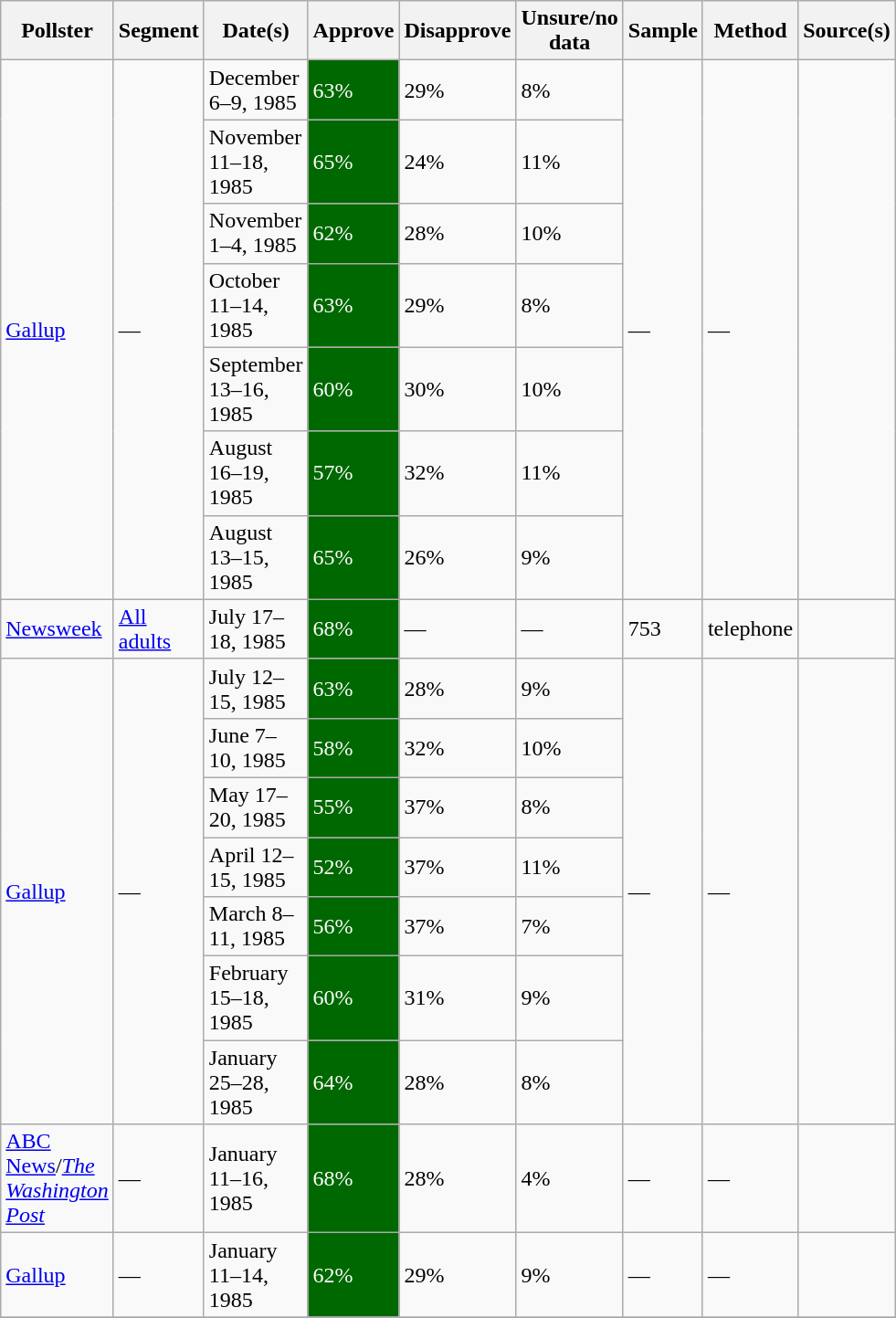<table class="wikitable sortable" style="width:50%;">
<tr>
<th>Pollster</th>
<th>Segment</th>
<th>Date(s)</th>
<th>Approve</th>
<th>Disapprove</th>
<th>Unsure/no data</th>
<th>Sample</th>
<th>Method</th>
<th>Source(s)</th>
</tr>
<tr>
<td rowspan="7"><a href='#'>Gallup</a></td>
<td rowspan="7">—</td>
<td>December 6–9, 1985</td>
<td style="background:#006800;color:white">63%</td>
<td>29%</td>
<td>8%</td>
<td rowspan="7">—</td>
<td rowspan="7">—</td>
<td rowspan="7"></td>
</tr>
<tr>
<td>November 11–18, 1985</td>
<td style="background:#006800;color:white">65%</td>
<td>24%</td>
<td>11%</td>
</tr>
<tr>
<td>November 1–4, 1985</td>
<td style="background:#006800;color:white">62%</td>
<td>28%</td>
<td>10%</td>
</tr>
<tr>
<td>October 11–14, 1985</td>
<td style="background:#006800;color:white">63%</td>
<td>29%</td>
<td>8%</td>
</tr>
<tr>
<td>September 13–16, 1985</td>
<td style="background:#006800;color:white">60%</td>
<td>30%</td>
<td>10%</td>
</tr>
<tr>
<td>August 16–19, 1985</td>
<td style="background:#006800;color:white">57%</td>
<td>32%</td>
<td>11%</td>
</tr>
<tr>
<td>August 13–15, 1985</td>
<td style="background:#006800;color:white">65%</td>
<td>26%</td>
<td>9%</td>
</tr>
<tr>
<td><a href='#'>Newsweek</a></td>
<td><a href='#'>All adults</a></td>
<td>July 17–18, 1985</td>
<td style="background:#006800;color:white">68%</td>
<td>—</td>
<td>—</td>
<td>753</td>
<td>telephone</td>
<td></td>
</tr>
<tr>
<td rowspan="7"><a href='#'>Gallup</a></td>
<td rowspan="7">—</td>
<td>July 12–15, 1985</td>
<td style="background:#006800;color:white">63%</td>
<td>28%</td>
<td>9%</td>
<td rowspan="7">—</td>
<td rowspan="7">—</td>
<td rowspan="7"></td>
</tr>
<tr>
<td>June 7–10, 1985</td>
<td style="background:#006800;color:white">58%</td>
<td>32%</td>
<td>10%</td>
</tr>
<tr>
<td>May 17–20, 1985</td>
<td style="background:#006800;color:white">55%</td>
<td>37%</td>
<td>8%</td>
</tr>
<tr>
<td>April 12–15, 1985</td>
<td style="background:#006800;color:white">52%</td>
<td>37%</td>
<td>11%</td>
</tr>
<tr>
<td>March 8–11, 1985</td>
<td style="background:#006800;color:white">56%</td>
<td>37%</td>
<td>7%</td>
</tr>
<tr>
<td>February 15–18, 1985</td>
<td style="background:#006800;color:white">60%</td>
<td>31%</td>
<td>9%</td>
</tr>
<tr>
<td>January 25–28, 1985</td>
<td style="background:#006800;color:white">64%</td>
<td>28%</td>
<td>8%</td>
</tr>
<tr>
<td><a href='#'>ABC News</a>/<em><a href='#'>The Washington Post</a></em></td>
<td>—</td>
<td>January 11–16, 1985</td>
<td style="background:#006800;color:white">68%</td>
<td>28%</td>
<td>4%</td>
<td>—</td>
<td>—</td>
<td></td>
</tr>
<tr>
<td><a href='#'>Gallup</a></td>
<td>—</td>
<td>January 11–14, 1985</td>
<td style="background:#006800;color:white">62%</td>
<td>29%</td>
<td>9%</td>
<td>—</td>
<td>—</td>
<td></td>
</tr>
<tr>
</tr>
</table>
